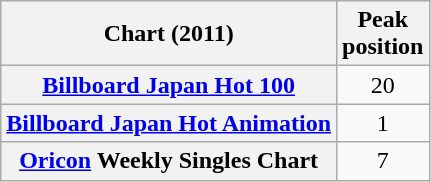<table class="wikitable plainrowheaders" style="text-align:center;">
<tr>
<th>Chart (2011)</th>
<th>Peak<br>position</th>
</tr>
<tr>
<th scope="row"><a href='#'>Billboard Japan Hot 100</a></th>
<td>20</td>
</tr>
<tr>
<th scope="row"><a href='#'>Billboard Japan Hot Animation</a></th>
<td>1</td>
</tr>
<tr>
<th scope="row"><a href='#'>Oricon</a> Weekly Singles Chart</th>
<td>7</td>
</tr>
</table>
